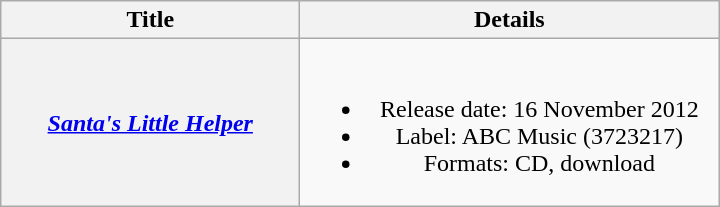<table class="wikitable plainrowheaders" style="text-align:center;">
<tr>
<th style="width:12em;">Title</th>
<th style="width:17em;">Details</th>
</tr>
<tr>
<th scope="row"><em><a href='#'>Santa's Little Helper</a></em></th>
<td><br><ul><li>Release date: 16 November 2012</li><li>Label: ABC Music (3723217)</li><li>Formats: CD, download</li></ul></td>
</tr>
</table>
